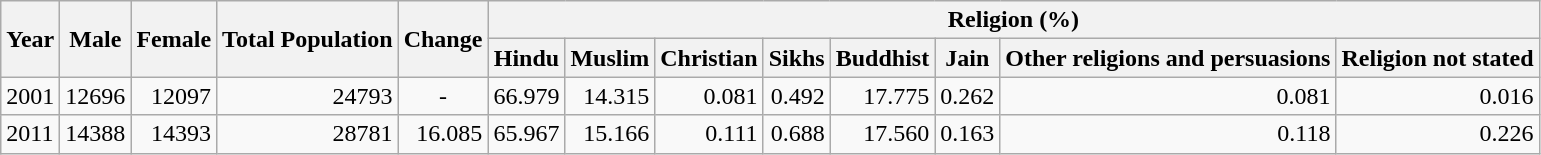<table class="wikitable">
<tr>
<th rowspan="2">Year</th>
<th rowspan="2">Male</th>
<th rowspan="2">Female</th>
<th rowspan="2">Total Population</th>
<th rowspan="2">Change</th>
<th colspan="8">Religion (%)</th>
</tr>
<tr>
<th>Hindu</th>
<th>Muslim</th>
<th>Christian</th>
<th>Sikhs</th>
<th>Buddhist</th>
<th>Jain</th>
<th>Other religions and persuasions</th>
<th>Religion not stated</th>
</tr>
<tr>
<td>2001</td>
<td style="text-align:right;">12696</td>
<td style="text-align:right;">12097</td>
<td style="text-align:right;">24793</td>
<td style="text-align:center;">-</td>
<td style="text-align:right;">66.979</td>
<td style="text-align:right;">14.315</td>
<td style="text-align:right;">0.081</td>
<td style="text-align:right;">0.492</td>
<td style="text-align:right;">17.775</td>
<td style="text-align:right;">0.262</td>
<td style="text-align:right;">0.081</td>
<td style="text-align:right;">0.016</td>
</tr>
<tr>
<td>2011</td>
<td style="text-align:right;">14388</td>
<td style="text-align:right;">14393</td>
<td style="text-align:right;">28781</td>
<td style="text-align:right;">16.085</td>
<td style="text-align:right;">65.967</td>
<td style="text-align:right;">15.166</td>
<td style="text-align:right;">0.111</td>
<td style="text-align:right;">0.688</td>
<td style="text-align:right;">17.560</td>
<td style="text-align:right;">0.163</td>
<td style="text-align:right;">0.118</td>
<td style="text-align:right;">0.226</td>
</tr>
</table>
